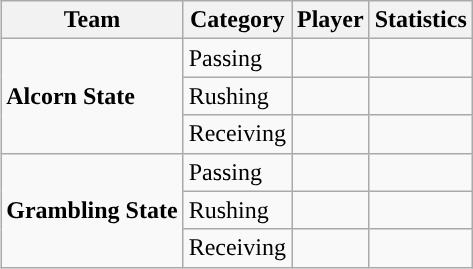<table class="wikitable" style="float: right;">
<tr>
<th>Team</th>
<th>Category</th>
<th>Player</th>
<th>Statistics</th>
</tr>
<tr>
<td rowspan=3><strong>Alcorn State</strong></td>
<td>Passing</td>
<td></td>
<td></td>
</tr>
<tr>
<td>Rushing</td>
<td></td>
<td></td>
</tr>
<tr>
<td>Receiving</td>
<td></td>
<td></td>
</tr>
<tr>
<td rowspan=3><strong>Grambling State</strong></td>
<td>Passing</td>
<td></td>
<td></td>
</tr>
<tr>
<td>Rushing</td>
<td></td>
<td></td>
</tr>
<tr>
<td>Receiving</td>
<td></td>
<td></td>
</tr>
</table>
